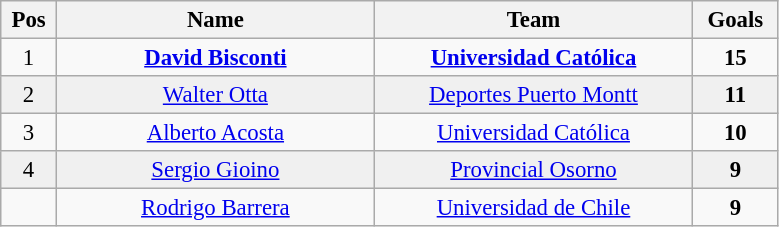<table class="wikitable" style="font-size:95%; text-align:center;">
<tr>
<th width="30">Pos</th>
<th width="205">Name</th>
<th width="205">Team</th>
<th width="50">Goals</th>
</tr>
<tr>
<td>1</td>
<td> <strong><a href='#'>David Bisconti</a></strong></td>
<td><strong><a href='#'>Universidad Católica</a></strong></td>
<td><strong>15</strong></td>
</tr>
<tr bgcolor="#F0F0F0">
<td>2</td>
<td> <a href='#'>Walter Otta</a></td>
<td><a href='#'>Deportes Puerto Montt</a></td>
<td><strong>11</strong></td>
</tr>
<tr>
<td>3</td>
<td> <a href='#'>Alberto Acosta</a></td>
<td><a href='#'>Universidad Católica</a></td>
<td><strong>10</strong></td>
</tr>
<tr bgcolor="#F0F0F0">
<td>4</td>
<td> <a href='#'>Sergio Gioino</a></td>
<td><a href='#'>Provincial Osorno</a></td>
<td><strong>9</strong></td>
</tr>
<tr>
<td></td>
<td> <a href='#'>Rodrigo Barrera</a></td>
<td><a href='#'>Universidad de Chile</a></td>
<td><strong>9</strong></td>
</tr>
</table>
